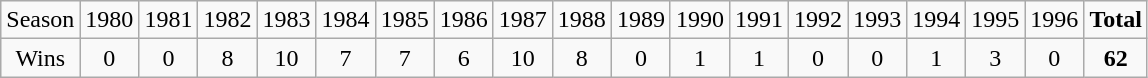<table class="wikitable sortable">
<tr>
<td>Season</td>
<td>1980</td>
<td>1981</td>
<td>1982</td>
<td>1983</td>
<td>1984</td>
<td>1985</td>
<td>1986</td>
<td>1987</td>
<td>1988</td>
<td>1989</td>
<td>1990</td>
<td>1991</td>
<td>1992</td>
<td>1993</td>
<td>1994</td>
<td>1995</td>
<td>1996</td>
<td><strong>Total</strong></td>
</tr>
<tr align=center>
<td>Wins</td>
<td>0</td>
<td>0</td>
<td>8</td>
<td>10</td>
<td>7</td>
<td>7</td>
<td>6</td>
<td>10</td>
<td>8</td>
<td>0</td>
<td>1</td>
<td>1</td>
<td>0</td>
<td>0</td>
<td>1</td>
<td>3</td>
<td>0</td>
<td><strong>62</strong></td>
</tr>
</table>
